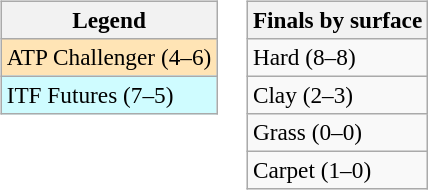<table>
<tr valign=top>
<td><br><table class=wikitable style=font-size:97%>
<tr>
<th>Legend</th>
</tr>
<tr bgcolor=moccasin>
<td>ATP Challenger (4–6)</td>
</tr>
<tr bgcolor=cffcff>
<td>ITF Futures (7–5)</td>
</tr>
</table>
</td>
<td><br><table class=wikitable style=font-size:97%>
<tr>
<th>Finals by surface</th>
</tr>
<tr>
<td>Hard (8–8)</td>
</tr>
<tr>
<td>Clay (2–3)</td>
</tr>
<tr>
<td>Grass (0–0)</td>
</tr>
<tr>
<td>Carpet (1–0)</td>
</tr>
</table>
</td>
</tr>
</table>
